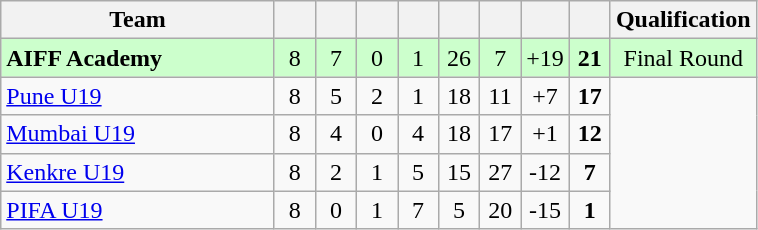<table class="wikitable" style="text-align:center">
<tr>
<th width="175">Team</th>
<th width="20"></th>
<th width="20"></th>
<th width="20"></th>
<th width="20"></th>
<th width="20"></th>
<th width="20"></th>
<th width="20"></th>
<th width="20"></th>
<th width="20">Qualification</th>
</tr>
<tr bgcolor="#ccffcc">
<td align=left><strong>AIFF Academy</strong></td>
<td>8</td>
<td>7</td>
<td>0</td>
<td>1</td>
<td>26</td>
<td>7</td>
<td>+19</td>
<td><strong>21</strong></td>
<td>Final Round</td>
</tr>
<tr>
<td align=left><a href='#'>Pune U19</a></td>
<td>8</td>
<td>5</td>
<td>2</td>
<td>1</td>
<td>18</td>
<td>11</td>
<td>+7</td>
<td><strong>17</strong></td>
</tr>
<tr>
<td align=left><a href='#'>Mumbai U19</a></td>
<td>8</td>
<td>4</td>
<td>0</td>
<td>4</td>
<td>18</td>
<td>17</td>
<td>+1</td>
<td><strong>12</strong></td>
</tr>
<tr>
<td align=left><a href='#'>Kenkre U19</a></td>
<td>8</td>
<td>2</td>
<td>1</td>
<td>5</td>
<td>15</td>
<td>27</td>
<td>-12</td>
<td><strong>7</strong></td>
</tr>
<tr>
<td align=left><a href='#'>PIFA U19</a></td>
<td>8</td>
<td>0</td>
<td>1</td>
<td>7</td>
<td>5</td>
<td>20</td>
<td>-15</td>
<td><strong>1</strong></td>
</tr>
</table>
